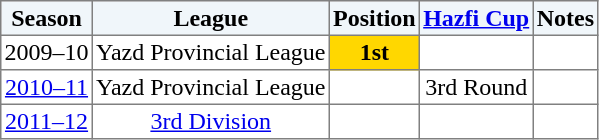<table border="1" cellpadding="2" style="border-collapse:collapse; text-align:center; font-size:normal;">
<tr style="background:#f0f6fa;">
<th>Season</th>
<th>League</th>
<th>Position</th>
<th><a href='#'>Hazfi Cup</a></th>
<th>Notes</th>
</tr>
<tr>
<td>2009–10</td>
<td>Yazd Provincial League</td>
<td bgcolor=gold><strong>1st</strong></td>
<td></td>
<td></td>
</tr>
<tr>
<td><a href='#'>2010–11</a></td>
<td>Yazd Provincial League</td>
<td></td>
<td>3rd Round</td>
<td></td>
</tr>
<tr>
<td><a href='#'>2011–12</a></td>
<td><a href='#'>3rd Division</a></td>
<td></td>
<td></td>
<td></td>
</tr>
</table>
